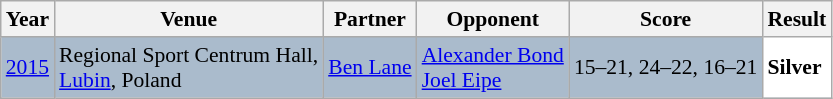<table class="sortable wikitable" style="font-size: 90%;">
<tr>
<th>Year</th>
<th>Venue</th>
<th>Partner</th>
<th>Opponent</th>
<th>Score</th>
<th>Result</th>
</tr>
<tr style="background:#AABBCC">
<td align="center"><a href='#'>2015</a></td>
<td align="left">Regional Sport Centrum Hall,<br><a href='#'>Lubin</a>, Poland</td>
<td align="left"> <a href='#'>Ben Lane</a></td>
<td align="left"> <a href='#'>Alexander Bond</a><br> <a href='#'>Joel Eipe</a></td>
<td align="left">15–21, 24–22, 16–21</td>
<td style="text-align:left; background:white"> <strong>Silver</strong></td>
</tr>
</table>
